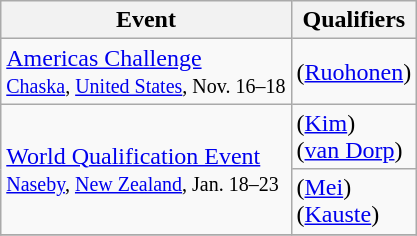<table class="wikitable">
<tr>
<th>Event</th>
<th>Qualifiers</th>
</tr>
<tr>
<td><a href='#'>Americas Challenge</a><br> <small><a href='#'>Chaska</a>, <a href='#'>United States</a>, Nov. 16–18</small></td>
<td> (<a href='#'>Ruohonen</a>)</td>
</tr>
<tr>
<td rowspan=2><a href='#'>World Qualification Event</a> <br> <small><a href='#'>Naseby</a>, <a href='#'>New Zealand</a>, Jan. 18–23</small></td>
<td> (<a href='#'>Kim</a>) <br>  (<a href='#'>van Dorp</a>)</td>
</tr>
<tr>
<td> (<a href='#'>Mei</a>) <br>  (<a href='#'>Kauste</a>)</td>
</tr>
<tr>
</tr>
</table>
